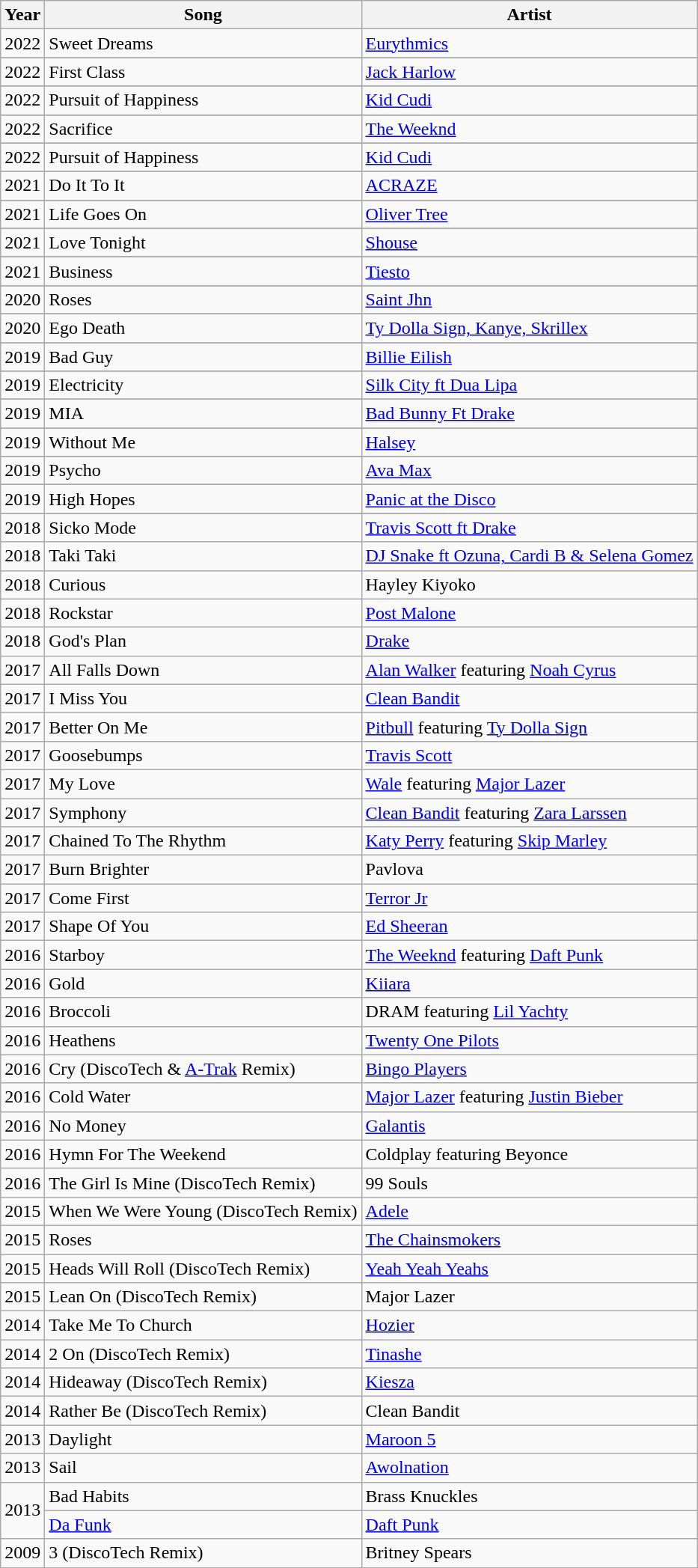<table class="wikitable">
<tr>
<th>Year</th>
<th>Song</th>
<th>Artist</th>
</tr>
<tr>
<td>2022</td>
<td>Sweet Dreams</td>
<td><a href='#'>Eurythmics</a></td>
</tr>
<tr>
</tr>
<tr>
<td>2022</td>
<td>First Class</td>
<td><a href='#'>Jack Harlow</a></td>
</tr>
<tr>
</tr>
<tr>
<td>2022</td>
<td>Pursuit of Happiness</td>
<td><a href='#'>Kid Cudi</a></td>
</tr>
<tr>
</tr>
<tr>
<td>2022</td>
<td>Sacrifice</td>
<td><a href='#'>The Weeknd</a></td>
</tr>
<tr>
</tr>
<tr>
<td>2022</td>
<td>Pursuit of Happiness</td>
<td><a href='#'>Kid Cudi</a></td>
</tr>
<tr>
</tr>
<tr>
<td>2021</td>
<td>Do It To It</td>
<td><a href='#'>ACRAZE</a></td>
</tr>
<tr>
</tr>
<tr>
<td>2021</td>
<td>Life Goes On</td>
<td><a href='#'>Oliver Tree</a></td>
</tr>
<tr>
</tr>
<tr>
<td>2021</td>
<td>Love Tonight</td>
<td><a href='#'>Shouse</a></td>
</tr>
<tr>
</tr>
<tr>
<td>2021</td>
<td>Business</td>
<td><a href='#'>Tiesto</a></td>
</tr>
<tr>
</tr>
<tr>
<td>2020</td>
<td>Roses</td>
<td><a href='#'>Saint Jhn</a></td>
</tr>
<tr>
</tr>
<tr>
<td>2020</td>
<td>Ego Death</td>
<td><a href='#'>Ty Dolla Sign, Kanye, Skrillex</a></td>
</tr>
<tr>
</tr>
<tr>
<td>2019</td>
<td>Bad Guy</td>
<td><a href='#'>Billie Eilish</a></td>
</tr>
<tr>
</tr>
<tr>
<td>2019</td>
<td>Electricity</td>
<td><a href='#'>Silk City ft Dua Lipa</a></td>
</tr>
<tr>
</tr>
<tr>
<td>2019</td>
<td>MIA</td>
<td><a href='#'>Bad Bunny Ft Drake</a></td>
</tr>
<tr>
</tr>
<tr>
<td>2019</td>
<td>Without Me</td>
<td><a href='#'>Halsey</a></td>
</tr>
<tr>
</tr>
<tr>
<td>2019</td>
<td>Psycho</td>
<td><a href='#'>Ava Max</a></td>
</tr>
<tr>
</tr>
<tr>
<td>2019</td>
<td>High Hopes</td>
<td><a href='#'>Panic at the Disco</a></td>
</tr>
<tr>
</tr>
<tr>
<td>2018</td>
<td>Sicko Mode</td>
<td><a href='#'>Travis Scott ft Drake</a></td>
</tr>
<tr>
<td>2018</td>
<td>Taki Taki</td>
<td><a href='#'>DJ Snake ft Ozuna, Cardi B & Selena Gomez</a></td>
</tr>
<tr>
<td>2018</td>
<td>Curious</td>
<td>Hayley Kiyoko</td>
</tr>
<tr>
<td>2018</td>
<td>Rockstar</td>
<td><a href='#'>Post Malone</a></td>
</tr>
<tr>
<td>2018</td>
<td>God's Plan</td>
<td><a href='#'>Drake</a></td>
</tr>
<tr>
<td>2017</td>
<td>All Falls Down</td>
<td><a href='#'>Alan Walker</a> featuring <a href='#'>Noah Cyrus</a></td>
</tr>
<tr>
<td>2017</td>
<td>I Miss You</td>
<td><a href='#'>Clean Bandit</a></td>
</tr>
<tr>
<td>2017</td>
<td>Better On Me</td>
<td><a href='#'>Pitbull</a> featuring <a href='#'>Ty Dolla Sign</a></td>
</tr>
<tr>
<td>2017</td>
<td>Goosebumps</td>
<td><a href='#'>Travis Scott</a></td>
</tr>
<tr>
<td>2017</td>
<td>My Love</td>
<td><a href='#'>Wale</a> featuring <a href='#'>Major Lazer</a></td>
</tr>
<tr>
<td>2017</td>
<td>Symphony</td>
<td><a href='#'>Clean Bandit</a> featuring <a href='#'>Zara Larssen</a></td>
</tr>
<tr>
<td>2017</td>
<td>Chained To The Rhythm</td>
<td><a href='#'>Katy Perry</a> featuring <a href='#'>Skip Marley</a></td>
</tr>
<tr>
<td>2017</td>
<td>Burn Brighter</td>
<td>Pavlova</td>
</tr>
<tr>
<td>2017</td>
<td>Come First</td>
<td><a href='#'>Terror Jr</a></td>
</tr>
<tr>
<td>2017</td>
<td>Shape Of You</td>
<td><a href='#'>Ed Sheeran</a></td>
</tr>
<tr>
<td>2016</td>
<td>Starboy</td>
<td><a href='#'>The Weeknd</a> featuring <a href='#'>Daft Punk</a></td>
</tr>
<tr>
<td>2016</td>
<td>Gold</td>
<td><a href='#'>Kiiara</a></td>
</tr>
<tr>
<td>2016</td>
<td>Broccoli</td>
<td>DRAM featuring <a href='#'>Lil Yachty</a></td>
</tr>
<tr>
<td>2016</td>
<td>Heathens</td>
<td><a href='#'>Twenty One Pilots</a></td>
</tr>
<tr>
<td>2016</td>
<td>Cry (DiscoTech & <a href='#'>A-Trak</a> Remix)</td>
<td><a href='#'>Bingo Players</a></td>
</tr>
<tr>
<td>2016</td>
<td>Cold Water</td>
<td><a href='#'>Major Lazer</a> featuring <a href='#'>Justin Bieber</a></td>
</tr>
<tr>
<td>2016</td>
<td>No Money</td>
<td><a href='#'>Galantis</a></td>
</tr>
<tr>
<td>2016</td>
<td>Hymn For The Weekend</td>
<td>Coldplay featuring Beyonce</td>
</tr>
<tr>
<td>2016</td>
<td>The Girl Is Mine (DiscoTech Remix)</td>
<td>99 Souls</td>
</tr>
<tr>
<td>2015</td>
<td>When We Were Young (DiscoTech Remix)</td>
<td><a href='#'>Adele</a></td>
</tr>
<tr>
<td>2015</td>
<td>Roses</td>
<td><a href='#'>The Chainsmokers</a></td>
</tr>
<tr>
<td>2015</td>
<td>Heads Will Roll (DiscoTech Remix)</td>
<td><a href='#'>Yeah Yeah Yeahs</a></td>
</tr>
<tr>
<td>2015</td>
<td>Lean On (DiscoTech Remix)</td>
<td>Major Lazer</td>
</tr>
<tr>
<td>2014</td>
<td>Take Me To Church</td>
<td><a href='#'>Hozier</a></td>
</tr>
<tr>
<td>2014</td>
<td>2 On (DiscoTech Remix)</td>
<td><a href='#'>Tinashe</a></td>
</tr>
<tr>
<td>2014</td>
<td>Hideaway (DiscoTech Remix)</td>
<td><a href='#'>Kiesza</a></td>
</tr>
<tr>
<td>2014</td>
<td>Rather Be (DiscoTech Remix)</td>
<td>Clean Bandit</td>
</tr>
<tr>
<td>2013</td>
<td>Daylight</td>
<td><a href='#'>Maroon 5</a></td>
</tr>
<tr>
<td>2013</td>
<td>Sail</td>
<td><a href='#'>Awolnation</a></td>
</tr>
<tr>
<td rowspan="2">2013</td>
<td>Bad Habits</td>
<td>Brass Knuckles</td>
</tr>
<tr>
<td><a href='#'>Da Funk</a></td>
<td><a href='#'>Daft Punk</a></td>
</tr>
<tr>
<td>2009</td>
<td>3 (DiscoTech Remix)</td>
<td>Britney Spears</td>
</tr>
</table>
